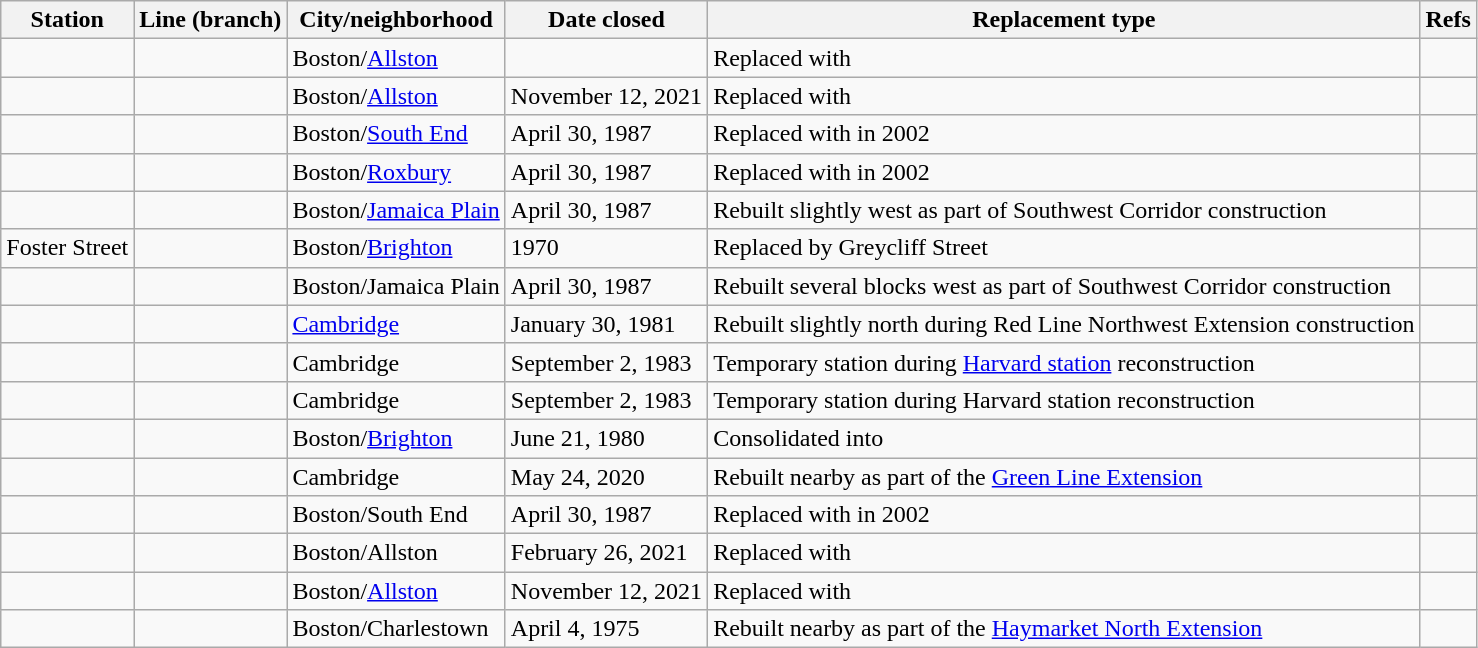<table class="wikitable sortable">
<tr>
<th>Station</th>
<th>Line (branch)</th>
<th>City/neighborhood</th>
<th date-sort-type=isoDate>Date closed</th>
<th>Replacement type</th>
<th class="unsortable">Refs</th>
</tr>
<tr>
<td></td>
<td></td>
<td>Boston/<a href='#'>Allston</a></td>
<td data-sort-value="1975"></td>
<td>Replaced with </td>
<td></td>
</tr>
<tr>
<td></td>
<td></td>
<td>Boston/<a href='#'>Allston</a></td>
<td data-sort-value="2021-11-12">November 12, 2021</td>
<td>Replaced with </td>
<td></td>
</tr>
<tr>
<td></td>
<td></td>
<td>Boston/<a href='#'>South End</a></td>
<td data-sort-value="1987-04-30">April 30, 1987</td>
<td>Replaced with  in 2002</td>
<td></td>
</tr>
<tr>
<td></td>
<td></td>
<td>Boston/<a href='#'>Roxbury</a></td>
<td data-sort-value="1987-04-30">April 30, 1987</td>
<td>Replaced with  in 2002</td>
<td></td>
</tr>
<tr>
<td></td>
<td></td>
<td>Boston/<a href='#'>Jamaica Plain</a></td>
<td data-sort-value="1987-04-30">April 30, 1987</td>
<td>Rebuilt slightly west as part of Southwest Corridor construction</td>
<td></td>
</tr>
<tr>
<td>Foster Street</td>
<td></td>
<td>Boston/<a href='#'>Brighton</a></td>
<td data-sort-value="1970">1970</td>
<td>Replaced by Greycliff Street</td>
<td></td>
</tr>
<tr>
<td></td>
<td></td>
<td>Boston/Jamaica Plain</td>
<td data-sort-value="1987-04-30">April 30, 1987</td>
<td>Rebuilt several blocks west as part of Southwest Corridor construction</td>
<td></td>
</tr>
<tr>
<td></td>
<td><strong></strong></td>
<td><a href='#'>Cambridge</a></td>
<td data-sort-value="1981-01-30">January 30, 1981</td>
<td>Rebuilt slightly north during Red Line Northwest Extension construction</td>
<td></td>
</tr>
<tr>
<td></td>
<td><strong></strong></td>
<td>Cambridge</td>
<td data-sort-value="1983-09-02">September 2, 1983</td>
<td>Temporary station during <a href='#'>Harvard station</a> reconstruction</td>
<td></td>
</tr>
<tr>
<td></td>
<td></td>
<td>Cambridge</td>
<td data-sort-value="1983-09-02">September 2, 1983</td>
<td>Temporary station during Harvard station reconstruction</td>
<td></td>
</tr>
<tr>
<td></td>
<td></td>
<td>Boston/<a href='#'>Brighton</a></td>
<td data-sort-value="1980-06-21">June 21, 1980</td>
<td>Consolidated into </td>
<td></td>
</tr>
<tr>
<td></td>
<td></td>
<td>Cambridge</td>
<td data-sort-value="2020-05-24">May 24, 2020</td>
<td>Rebuilt nearby as part of the <a href='#'>Green Line Extension</a></td>
<td></td>
</tr>
<tr>
<td></td>
<td></td>
<td>Boston/South End</td>
<td data-sort-value="1987-04-30">April 30, 1987</td>
<td>Replaced with  in 2002</td>
<td></td>
</tr>
<tr>
<td></td>
<td></td>
<td>Boston/Allston</td>
<td data-sort-value="2021-02-26">February 26, 2021</td>
<td>Replaced with </td>
<td></td>
</tr>
<tr>
<td></td>
<td></td>
<td>Boston/<a href='#'>Allston</a></td>
<td data-sort-value="2021-11-12">November 12, 2021</td>
<td>Replaced with </td>
<td></td>
</tr>
<tr>
<td></td>
<td></td>
<td>Boston/Charlestown</td>
<td data-sort-value="1975-04-04">April 4, 1975</td>
<td>Rebuilt nearby as part of the <a href='#'>Haymarket North Extension</a></td>
<td></td>
</tr>
</table>
